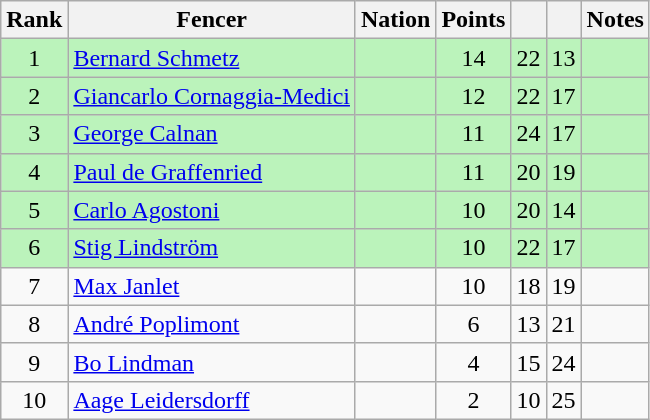<table class="wikitable sortable" style="text-align:center">
<tr>
<th>Rank</th>
<th>Fencer</th>
<th>Nation</th>
<th>Points</th>
<th></th>
<th></th>
<th>Notes</th>
</tr>
<tr style="background:#bbf3bb;">
<td>1</td>
<td align=left><a href='#'>Bernard Schmetz</a></td>
<td align=left></td>
<td>14</td>
<td>22</td>
<td>13</td>
<td></td>
</tr>
<tr style="background:#bbf3bb;">
<td>2</td>
<td align=left><a href='#'>Giancarlo Cornaggia-Medici</a></td>
<td align=left></td>
<td>12</td>
<td>22</td>
<td>17</td>
<td></td>
</tr>
<tr style="background:#bbf3bb;">
<td>3</td>
<td align=left><a href='#'>George Calnan</a></td>
<td align=left></td>
<td>11</td>
<td>24</td>
<td>17</td>
<td></td>
</tr>
<tr style="background:#bbf3bb;">
<td>4</td>
<td align=left><a href='#'>Paul de Graffenried</a></td>
<td align=left></td>
<td>11</td>
<td>20</td>
<td>19</td>
<td></td>
</tr>
<tr style="background:#bbf3bb;">
<td>5</td>
<td align=left><a href='#'>Carlo Agostoni</a></td>
<td align=left></td>
<td>10</td>
<td>20</td>
<td>14</td>
<td></td>
</tr>
<tr style="background:#bbf3bb;">
<td>6</td>
<td align=left><a href='#'>Stig Lindström</a></td>
<td align=left></td>
<td>10</td>
<td>22</td>
<td>17</td>
<td></td>
</tr>
<tr>
<td>7</td>
<td align=left><a href='#'>Max Janlet</a></td>
<td align=left></td>
<td>10</td>
<td>18</td>
<td>19</td>
<td></td>
</tr>
<tr>
<td>8</td>
<td align=left><a href='#'>André Poplimont</a></td>
<td align=left></td>
<td>6</td>
<td>13</td>
<td>21</td>
<td></td>
</tr>
<tr>
<td>9</td>
<td align=left><a href='#'>Bo Lindman</a></td>
<td align=left></td>
<td>4</td>
<td>15</td>
<td>24</td>
<td></td>
</tr>
<tr>
<td>10</td>
<td align=left><a href='#'>Aage Leidersdorff</a></td>
<td align=left></td>
<td>2</td>
<td>10</td>
<td>25</td>
<td></td>
</tr>
</table>
